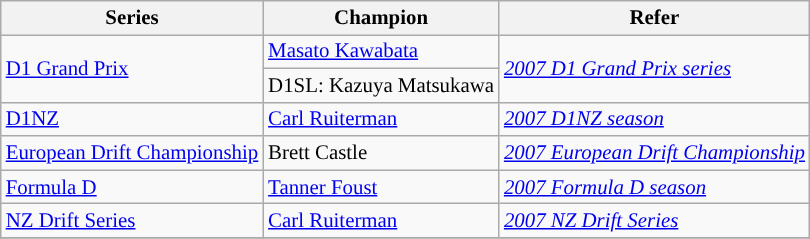<table class="wikitable" style="font-size:87%;">
<tr>
<th>Series</th>
<th>Champion</th>
<th>Refer</th>
</tr>
<tr>
<td rowspan=2><a href='#'>D1 Grand Prix</a></td>
<td> <a href='#'>Masato Kawabata</a></td>
<td rowspan=2><em><a href='#'>2007 D1 Grand Prix series</a></em></td>
</tr>
<tr>
<td>D1SL:  Kazuya Matsukawa</td>
</tr>
<tr>
<td><a href='#'>D1NZ</a></td>
<td> <a href='#'>Carl Ruiterman</a></td>
<td><em><a href='#'>2007 D1NZ season</a></em></td>
</tr>
<tr>
<td><a href='#'>European Drift Championship</a></td>
<td> Brett Castle</td>
<td><em><a href='#'>2007 European Drift Championship</a></em></td>
</tr>
<tr>
<td><a href='#'>Formula D</a></td>
<td> <a href='#'>Tanner Foust</a></td>
<td><em><a href='#'>2007 Formula D season</a></em></td>
</tr>
<tr>
<td><a href='#'>NZ Drift Series</a></td>
<td> <a href='#'>Carl Ruiterman</a></td>
<td><em><a href='#'>2007 NZ Drift Series</a></em></td>
</tr>
<tr>
</tr>
</table>
